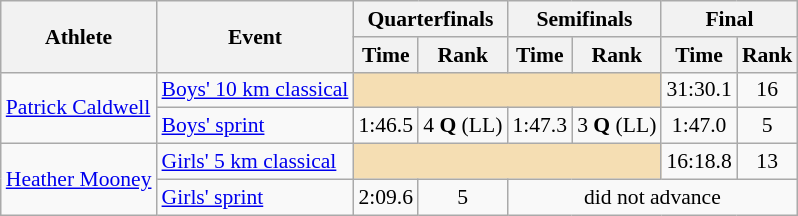<table class="wikitable" style="font-size:90%;">
<tr>
<th rowspan=2>Athlete</th>
<th rowspan=2>Event</th>
<th colspan=2>Quarterfinals</th>
<th colspan=2>Semifinals</th>
<th colspan=2>Final</th>
</tr>
<tr>
<th>Time</th>
<th>Rank</th>
<th>Time</th>
<th>Rank</th>
<th>Time</th>
<th>Rank</th>
</tr>
<tr>
<td rowspan=2><a href='#'>Patrick Caldwell</a></td>
<td><a href='#'>Boys' 10 km classical</a></td>
<td align=center colspan=4 bgcolor=wheat></td>
<td align=center>31:30.1</td>
<td align=center>16</td>
</tr>
<tr>
<td><a href='#'>Boys' sprint</a></td>
<td align=center>1:46.5</td>
<td align=center>4 <strong>Q</strong> (LL)</td>
<td align=center>1:47.3</td>
<td align=center>3 <strong>Q</strong> (LL)</td>
<td align=center>1:47.0</td>
<td align=center>5</td>
</tr>
<tr>
<td rowspan=2><a href='#'>Heather Mooney</a></td>
<td><a href='#'>Girls' 5 km classical</a></td>
<td align=center colspan=4 bgcolor=wheat></td>
<td align=center>16:18.8</td>
<td align=center>13</td>
</tr>
<tr>
<td><a href='#'>Girls' sprint</a></td>
<td align=center>2:09.6</td>
<td align=center>5</td>
<td align=center colspan=4>did not advance</td>
</tr>
</table>
